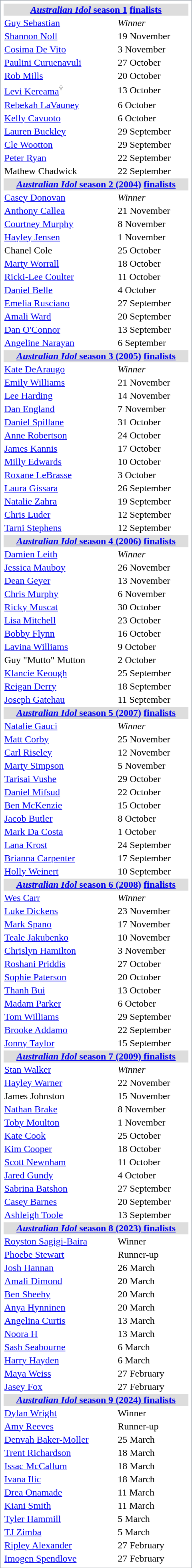<table class="floatright" style="width:20em; margin-left:0.5em; padding:0.2em; border: 1px solid #a2a9b1;">
<tr>
<td colspan="2" style="background:#ddd; text-align:center;"><strong><a href='#'><em>Australian Idol</em> season 1</a> <a href='#'>finalists</a></strong></td>
</tr>
<tr>
<td><a href='#'>Guy Sebastian</a></td>
<td><em>Winner</em></td>
</tr>
<tr>
<td><a href='#'>Shannon Noll</a></td>
<td>19 November</td>
</tr>
<tr>
<td><a href='#'>Cosima De Vito</a></td>
<td>3 November</td>
</tr>
<tr>
<td><a href='#'>Paulini Curuenavuli</a></td>
<td>27 October</td>
</tr>
<tr>
<td><a href='#'>Rob Mills</a></td>
<td>20 October</td>
</tr>
<tr>
<td><a href='#'>Levi Kereama</a><sup>†</sup></td>
<td>13 October</td>
</tr>
<tr>
<td><a href='#'>Rebekah LaVauney</a></td>
<td>6 October</td>
</tr>
<tr>
<td><a href='#'>Kelly Cavuoto</a></td>
<td>6 October</td>
</tr>
<tr>
<td><a href='#'>Lauren Buckley</a></td>
<td>29 September</td>
</tr>
<tr>
<td><a href='#'>Cle Wootton</a></td>
<td>29 September</td>
</tr>
<tr>
<td><a href='#'>Peter Ryan</a></td>
<td>22 September</td>
</tr>
<tr>
<td>Mathew Chadwick</td>
<td>22 September</td>
</tr>
<tr>
<td colspan="2" style="background:#ddd; text-align:center;"><strong><a href='#'><em>Australian Idol</em> season 2 (2004)</a> <a href='#'>finalists</a></strong></td>
</tr>
<tr>
<td><a href='#'>Casey Donovan</a></td>
<td><em>Winner</em></td>
</tr>
<tr>
<td><a href='#'>Anthony Callea</a></td>
<td>21 November</td>
</tr>
<tr>
<td><a href='#'>Courtney Murphy</a></td>
<td>8 November</td>
</tr>
<tr>
<td><a href='#'>Hayley Jensen</a></td>
<td>1 November</td>
</tr>
<tr>
<td>Chanel Cole</td>
<td>25 October</td>
</tr>
<tr>
<td><a href='#'>Marty Worrall</a></td>
<td>18 October</td>
</tr>
<tr>
<td><a href='#'>Ricki-Lee Coulter</a></td>
<td>11 October</td>
</tr>
<tr>
<td><a href='#'>Daniel Belle</a></td>
<td>4 October</td>
</tr>
<tr>
<td><a href='#'>Emelia Rusciano</a></td>
<td>27 September</td>
</tr>
<tr>
<td><a href='#'>Amali Ward</a></td>
<td>20 September</td>
</tr>
<tr>
<td><a href='#'>Dan O'Connor</a></td>
<td>13 September</td>
</tr>
<tr>
<td><a href='#'>Angeline Narayan</a></td>
<td>6 September</td>
</tr>
<tr>
<td colspan="2" style="background:#ddd; text-align:center;"><strong><a href='#'><em>Australian Idol</em> season 3 (2005)</a> <a href='#'>finalists</a></strong></td>
</tr>
<tr>
<td><a href='#'>Kate DeAraugo</a></td>
<td><em>Winner</em></td>
</tr>
<tr>
<td><a href='#'>Emily Williams</a></td>
<td>21 November</td>
</tr>
<tr>
<td><a href='#'>Lee Harding</a></td>
<td>14 November</td>
</tr>
<tr>
<td><a href='#'>Dan England</a></td>
<td>7 November</td>
</tr>
<tr>
<td><a href='#'>Daniel Spillane</a></td>
<td>31 October</td>
</tr>
<tr>
<td><a href='#'>Anne Robertson</a></td>
<td>24 October</td>
</tr>
<tr>
<td><a href='#'>James Kannis</a></td>
<td>17 October</td>
</tr>
<tr>
<td><a href='#'>Milly Edwards</a></td>
<td>10 October</td>
</tr>
<tr>
<td><a href='#'>Roxane LeBrasse</a></td>
<td>3 October</td>
</tr>
<tr>
<td><a href='#'>Laura Gissara</a></td>
<td>26 September</td>
</tr>
<tr>
<td><a href='#'>Natalie Zahra</a></td>
<td>19 September</td>
</tr>
<tr>
<td><a href='#'>Chris Luder</a></td>
<td>12 September</td>
</tr>
<tr>
<td><a href='#'>Tarni Stephens</a></td>
<td>12 September</td>
</tr>
<tr>
<td colspan="2" style="background:#ddd; text-align:center;"><strong><a href='#'><em>Australian Idol</em> season 4 (2006)</a> <a href='#'>finalists</a></strong></td>
</tr>
<tr>
<td><a href='#'>Damien Leith</a></td>
<td><em>Winner</em></td>
</tr>
<tr>
<td><a href='#'>Jessica Mauboy</a></td>
<td>26 November</td>
</tr>
<tr>
<td><a href='#'>Dean Geyer</a></td>
<td>13 November</td>
</tr>
<tr>
<td><a href='#'>Chris Murphy</a></td>
<td>6 November</td>
</tr>
<tr>
<td><a href='#'>Ricky Muscat</a></td>
<td>30 October</td>
</tr>
<tr>
<td><a href='#'>Lisa Mitchell</a></td>
<td>23 October</td>
</tr>
<tr>
<td><a href='#'>Bobby Flynn</a></td>
<td>16 October</td>
</tr>
<tr>
<td><a href='#'>Lavina Williams</a></td>
<td>9 October</td>
</tr>
<tr>
<td>Guy "Mutto" Mutton</td>
<td>2 October</td>
</tr>
<tr>
<td><a href='#'>Klancie Keough</a></td>
<td>25 September</td>
</tr>
<tr>
<td><a href='#'>Reigan Derry</a></td>
<td>18 September</td>
</tr>
<tr>
<td><a href='#'>Joseph Gatehau</a></td>
<td>11 September</td>
</tr>
<tr>
<td colspan="2" style="background:#ddd; text-align:center;"><strong><a href='#'><em>Australian Idol</em> season 5 (2007)</a> <a href='#'>finalists</a></strong></td>
</tr>
<tr>
<td><a href='#'>Natalie Gauci</a></td>
<td><em>Winner</em></td>
</tr>
<tr>
<td><a href='#'>Matt Corby</a></td>
<td>25 November</td>
</tr>
<tr>
<td><a href='#'>Carl Riseley</a></td>
<td>12 November</td>
</tr>
<tr>
<td><a href='#'>Marty Simpson</a></td>
<td>5 November</td>
</tr>
<tr>
<td><a href='#'>Tarisai Vushe</a></td>
<td>29 October</td>
</tr>
<tr>
<td><a href='#'>Daniel Mifsud</a></td>
<td>22 October</td>
</tr>
<tr>
<td><a href='#'>Ben McKenzie</a></td>
<td>15 October</td>
</tr>
<tr>
<td><a href='#'>Jacob Butler</a></td>
<td>8 October</td>
</tr>
<tr>
<td><a href='#'>Mark Da Costa</a></td>
<td>1 October</td>
</tr>
<tr>
<td><a href='#'>Lana Krost</a></td>
<td>24 September</td>
</tr>
<tr>
<td><a href='#'>Brianna Carpenter</a></td>
<td>17 September</td>
</tr>
<tr>
<td><a href='#'>Holly Weinert</a></td>
<td>10 September</td>
</tr>
<tr>
<td colspan="2" style="background:#ddd; text-align:center;"><strong><a href='#'><em>Australian Idol</em> season 6 (2008)</a> <a href='#'>finalists</a></strong></td>
</tr>
<tr>
<td><a href='#'>Wes Carr</a></td>
<td><em>Winner</em></td>
</tr>
<tr>
<td><a href='#'>Luke Dickens</a></td>
<td>23 November</td>
</tr>
<tr>
<td><a href='#'>Mark Spano</a></td>
<td>17 November</td>
</tr>
<tr>
<td><a href='#'>Teale Jakubenko</a></td>
<td>10 November</td>
</tr>
<tr>
<td><a href='#'>Chrislyn Hamilton</a></td>
<td>3 November</td>
</tr>
<tr>
<td><a href='#'>Roshani Priddis</a></td>
<td>27 October</td>
</tr>
<tr>
<td><a href='#'>Sophie Paterson</a></td>
<td>20 October</td>
</tr>
<tr>
<td><a href='#'>Thanh Bui</a></td>
<td>13 October</td>
</tr>
<tr>
<td><a href='#'>Madam Parker</a></td>
<td>6 October</td>
</tr>
<tr>
<td><a href='#'>Tom Williams</a></td>
<td>29 September</td>
</tr>
<tr>
<td><a href='#'>Brooke Addamo</a></td>
<td>22 September</td>
</tr>
<tr>
<td><a href='#'>Jonny Taylor</a></td>
<td>15 September</td>
</tr>
<tr>
<td colspan="2" style="background:#ddd; text-align:center;"><strong><a href='#'><em>Australian Idol</em> season 7 (2009) finalists</a></strong></td>
</tr>
<tr>
<td><a href='#'>Stan Walker</a></td>
<td><em>Winner</em></td>
</tr>
<tr>
<td><a href='#'>Hayley Warner</a></td>
<td>22 November</td>
</tr>
<tr>
<td>James Johnston</td>
<td>15 November</td>
</tr>
<tr>
<td><a href='#'>Nathan Brake</a></td>
<td>8 November</td>
</tr>
<tr>
<td><a href='#'>Toby Moulton</a></td>
<td>1 November</td>
</tr>
<tr>
<td><a href='#'>Kate Cook</a></td>
<td>25 October</td>
</tr>
<tr>
<td><a href='#'>Kim Cooper</a></td>
<td>18 October</td>
</tr>
<tr>
<td><a href='#'>Scott Newnham</a></td>
<td>11 October</td>
</tr>
<tr>
<td><a href='#'>Jared Gundy</a></td>
<td>4 October</td>
</tr>
<tr>
<td><a href='#'>Sabrina Batshon</a></td>
<td>27 September</td>
</tr>
<tr>
<td><a href='#'>Casey Barnes</a></td>
<td>20 September</td>
</tr>
<tr>
<td><a href='#'>Ashleigh Toole</a></td>
<td>13 September</td>
</tr>
<tr>
<td colspan="2" style="background:#ddd; text-align:center;"><strong><a href='#'><em>Australian Idol</em> season 8 (2023) finalists</a></strong></td>
</tr>
<tr>
<td><a href='#'>Royston Sagigi-Baira</a></td>
<td>Winner</td>
</tr>
<tr>
<td><a href='#'>Phoebe Stewart</a></td>
<td>Runner-up</td>
</tr>
<tr>
<td><a href='#'>Josh Hannan</a></td>
<td>26 March</td>
</tr>
<tr>
<td><a href='#'>Amali Dimond</a></td>
<td>20 March</td>
</tr>
<tr>
<td><a href='#'>Ben Sheehy</a></td>
<td>20 March</td>
</tr>
<tr>
<td><a href='#'>Anya Hynninen</a></td>
<td>20 March</td>
</tr>
<tr>
<td><a href='#'>Angelina Curtis</a></td>
<td>13 March</td>
</tr>
<tr>
<td><a href='#'>Noora H</a></td>
<td>13 March</td>
</tr>
<tr>
<td><a href='#'>Sash Seabourne</a></td>
<td>6 March</td>
</tr>
<tr>
<td><a href='#'>Harry Hayden</a></td>
<td>6 March</td>
</tr>
<tr>
<td><a href='#'>Maya Weiss</a></td>
<td>27 February</td>
</tr>
<tr>
<td><a href='#'>Jasey Fox</a></td>
<td>27 February</td>
</tr>
<tr>
<td colspan="2" style="background:#ddd; text-align:center;"><strong><a href='#'><em>Australian Idol</em> season 9 (2024) finalists</a></strong></td>
</tr>
<tr>
<td><a href='#'>Dylan Wright</a></td>
<td>Winner</td>
</tr>
<tr>
<td><a href='#'>Amy Reeves</a></td>
<td>Runner-up</td>
</tr>
<tr>
<td><a href='#'>Denvah Baker-Moller</a></td>
<td>25 March</td>
</tr>
<tr>
<td><a href='#'>Trent Richardson</a></td>
<td>18 March</td>
</tr>
<tr>
<td><a href='#'>Issac McCallum</a></td>
<td>18 March</td>
</tr>
<tr>
<td><a href='#'>Ivana Ilic</a></td>
<td>18 March</td>
</tr>
<tr>
<td><a href='#'>Drea Onamade</a></td>
<td>11 March</td>
</tr>
<tr>
<td><a href='#'>Kiani Smith</a></td>
<td>11 March</td>
</tr>
<tr>
<td><a href='#'>Tyler Hammill</a></td>
<td>5 March</td>
</tr>
<tr>
<td><a href='#'>TJ Zimba</a></td>
<td>5 March</td>
</tr>
<tr>
<td><a href='#'>Ripley Alexander</a></td>
<td>27 February</td>
</tr>
<tr>
<td><a href='#'>Imogen Spendlove</a></td>
<td>27 February</td>
</tr>
</table>
